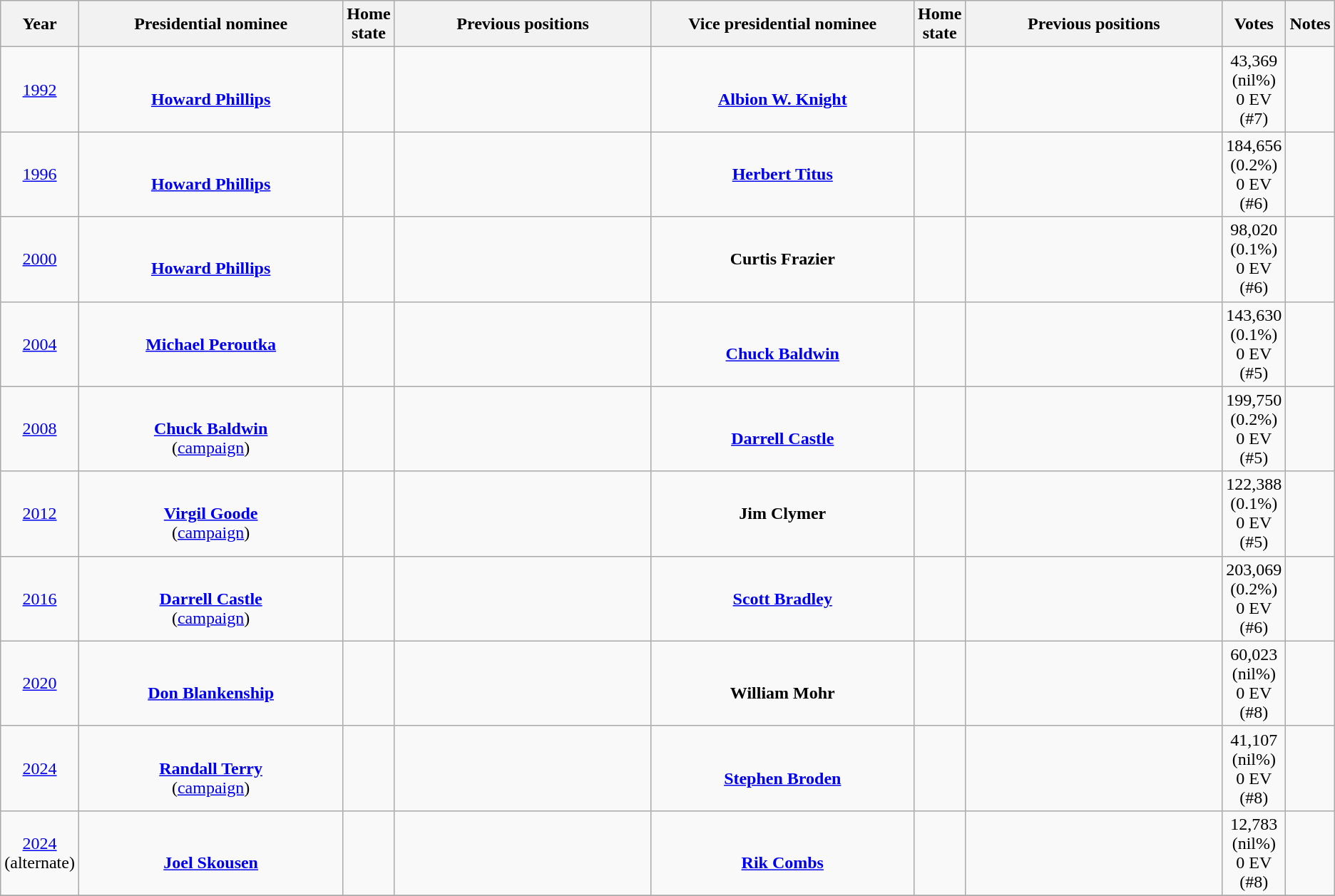<table class="wikitable" style="text-align:center">
<tr>
<th>Year</th>
<th width=300>Presidential nominee</th>
<th>Home state</th>
<th width=300>Previous positions</th>
<th width=300>Vice presidential nominee</th>
<th>Home state</th>
<th width=300>Previous positions</th>
<th>Votes</th>
<th>Notes</th>
</tr>
<tr>
<td><a href='#'>1992</a></td>
<td><br><strong><a href='#'>Howard Phillips</a></strong></td>
<td></td>
<td></td>
<td><br><strong><a href='#'>Albion W. Knight</a></strong></td>
<td></td>
<td></td>
<td>43,369 (nil%)<br>0 EV (#7)</td>
<td></td>
</tr>
<tr>
<td><a href='#'>1996</a></td>
<td><br><strong><a href='#'>Howard Phillips</a></strong></td>
<td></td>
<td></td>
<td><strong><a href='#'>Herbert Titus</a></strong></td>
<td></td>
<td></td>
<td>184,656 (0.2%)<br>0 EV (#6)</td>
<td></td>
</tr>
<tr>
<td><a href='#'>2000</a></td>
<td><br><strong><a href='#'>Howard Phillips</a></strong></td>
<td></td>
<td></td>
<td><strong>Curtis Frazier</strong></td>
<td></td>
<td></td>
<td>98,020 (0.1%)<br>0 EV (#6)</td>
<td></td>
</tr>
<tr>
<td><a href='#'>2004</a></td>
<td><strong><a href='#'>Michael Peroutka</a></strong></td>
<td></td>
<td></td>
<td><br><strong><a href='#'>Chuck Baldwin</a></strong></td>
<td></td>
<td></td>
<td>143,630 (0.1%)<br>0 EV (#5)</td>
<td></td>
</tr>
<tr>
<td><a href='#'>2008</a></td>
<td><br><strong><a href='#'>Chuck Baldwin</a></strong><br>(<a href='#'>campaign</a>)</td>
<td></td>
<td></td>
<td><br><strong><a href='#'>Darrell Castle</a></strong></td>
<td></td>
<td></td>
<td>199,750 (0.2%)<br>0 EV (#5)</td>
<td></td>
</tr>
<tr>
<td><a href='#'>2012</a></td>
<td><br><strong><a href='#'>Virgil Goode</a></strong><br>(<a href='#'>campaign</a>)</td>
<td></td>
<td></td>
<td><strong>Jim Clymer</strong></td>
<td></td>
<td></td>
<td>122,388 (0.1%)<br>0 EV (#5)</td>
<td></td>
</tr>
<tr>
<td><a href='#'>2016</a></td>
<td><br><strong><a href='#'>Darrell Castle</a></strong><br>(<a href='#'>campaign</a>)</td>
<td></td>
<td></td>
<td><strong><a href='#'>Scott Bradley</a></strong></td>
<td></td>
<td></td>
<td>203,069 (0.2%)<br>0 EV (#6)</td>
<td></td>
</tr>
<tr>
<td><a href='#'>2020</a></td>
<td><br><strong><a href='#'>Don Blankenship</a></strong></td>
<td></td>
<td></td>
<td><br><strong>William Mohr</strong></td>
<td></td>
<td></td>
<td>60,023 (nil%)<br>0 EV (#8)</td>
<td></td>
</tr>
<tr>
<td><a href='#'>2024</a></td>
<td><br><strong><a href='#'>Randall Terry</a></strong><br>(<a href='#'>campaign</a>)</td>
<td></td>
<td></td>
<td><br><strong><a href='#'>Stephen Broden</a></strong></td>
<td></td>
<td></td>
<td>41,107 (nil%)<br>0 EV (#8)</td>
<td></td>
</tr>
<tr>
<td><a href='#'>2024</a> (alternate)</td>
<td><br><strong><a href='#'>Joel Skousen</a></strong><br></td>
<td></td>
<td></td>
<td><br><strong><a href='#'>Rik Combs</a></strong></td>
<td></td>
<td></td>
<td>12,783 (nil%)<br>0 EV (#8)</td>
<td></td>
</tr>
<tr>
</tr>
</table>
